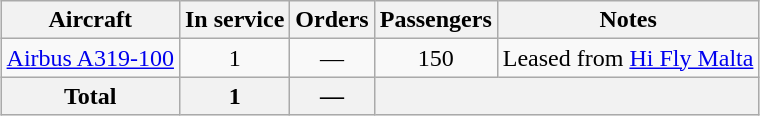<table class="wikitable" style="margin: 1em auto;border-collapse:collapse;text-align:center">
<tr>
<th>Aircraft</th>
<th>In service</th>
<th>Orders</th>
<th>Passengers</th>
<th>Notes</th>
</tr>
<tr>
<td><a href='#'>Airbus A319-100</a></td>
<td>1</td>
<td>—</td>
<td>150</td>
<td>Leased from <a href='#'>Hi Fly Malta</a></td>
</tr>
<tr>
<th>Total</th>
<th>1</th>
<th>—</th>
<th colspan="2"></th>
</tr>
</table>
